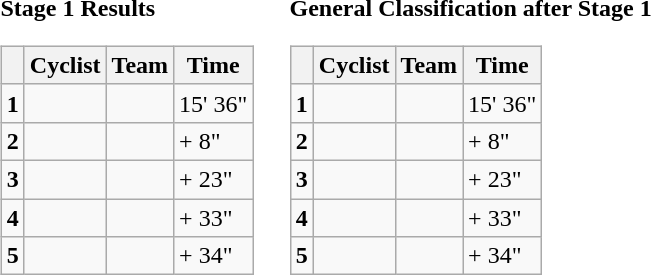<table>
<tr>
<td><strong>Stage 1 Results</strong><br><table class="wikitable">
<tr>
<th></th>
<th>Cyclist</th>
<th>Team</th>
<th>Time</th>
</tr>
<tr>
<td><strong>1</strong></td>
<td></td>
<td></td>
<td>15' 36"</td>
</tr>
<tr>
<td><strong>2</strong></td>
<td></td>
<td></td>
<td>+ 8"</td>
</tr>
<tr>
<td><strong>3</strong></td>
<td></td>
<td></td>
<td>+ 23"</td>
</tr>
<tr>
<td><strong>4</strong></td>
<td></td>
<td></td>
<td>+ 33"</td>
</tr>
<tr>
<td><strong>5</strong></td>
<td></td>
<td></td>
<td>+ 34"</td>
</tr>
</table>
</td>
<td></td>
<td><strong>General Classification after Stage 1</strong><br><table class="wikitable">
<tr>
<th></th>
<th>Cyclist</th>
<th>Team</th>
<th>Time</th>
</tr>
<tr>
<td><strong>1</strong></td>
<td>   </td>
<td></td>
<td>15' 36"</td>
</tr>
<tr>
<td><strong>2</strong></td>
<td></td>
<td></td>
<td>+ 8"</td>
</tr>
<tr>
<td><strong>3</strong></td>
<td></td>
<td></td>
<td>+ 23"</td>
</tr>
<tr>
<td><strong>4</strong></td>
<td></td>
<td></td>
<td>+ 33"</td>
</tr>
<tr>
<td><strong>5</strong></td>
<td></td>
<td></td>
<td>+ 34"</td>
</tr>
</table>
</td>
</tr>
</table>
